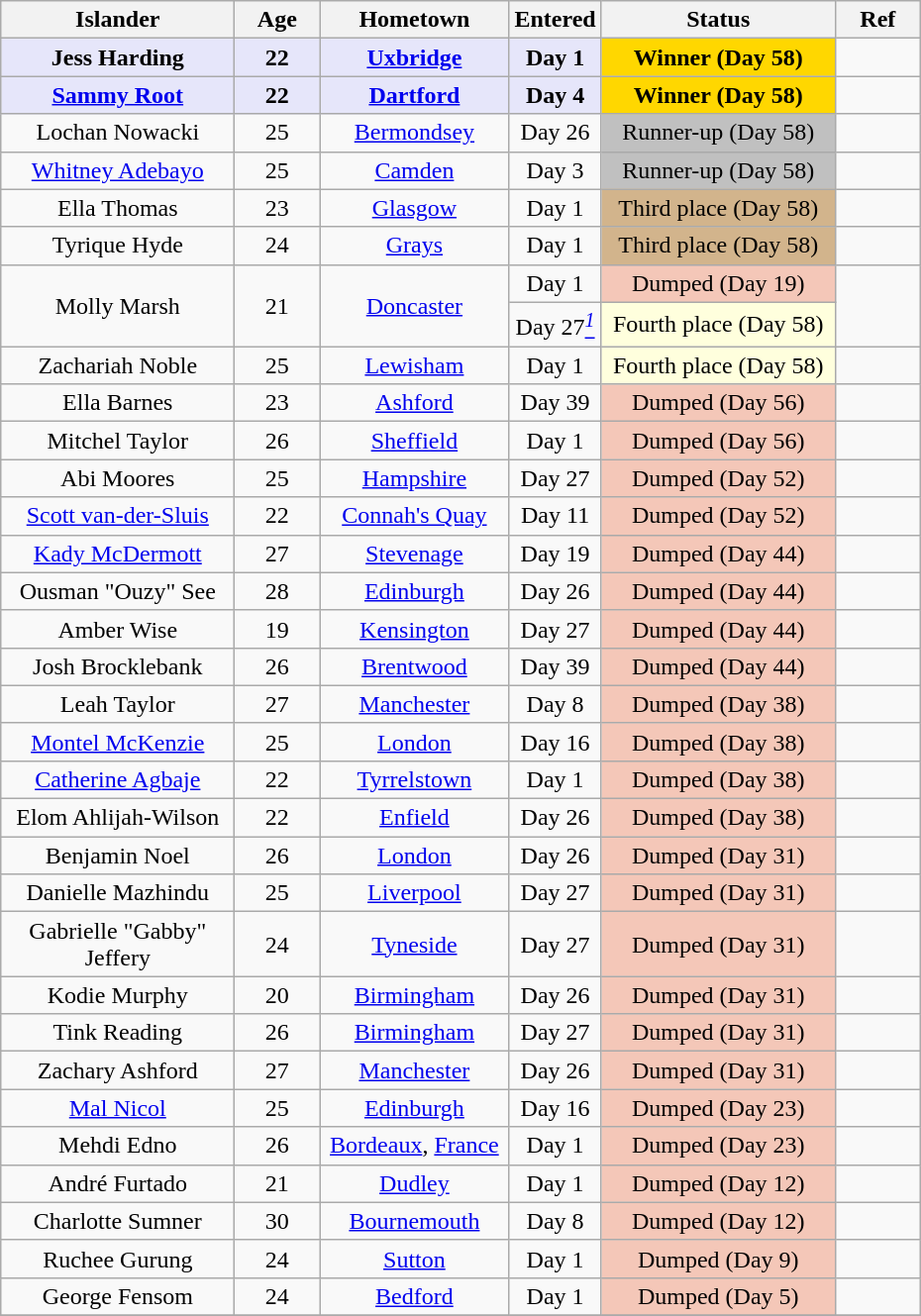<table class="wikitable sortable" style="text-align:center;">
<tr>
<th style="width:150px;"><strong>Islander</strong></th>
<th style="width:50px;"><strong>Age</strong></th>
<th style="width:120px;"><strong>Hometown</strong></th>
<th style="width:50px;"><strong>Entered</strong></th>
<th style="width:150px;"><strong>Status</strong></th>
<th style="width:50px;"><strong>Ref</strong></th>
</tr>
<tr>
<td style="background:lavender;"><strong>Jess Harding</strong></td>
<td style="background:lavender;"><strong>22</strong></td>
<td style="background:lavender;"><strong><a href='#'>Uxbridge</a></strong></td>
<td style="background:lavender;"><strong>Day 1</strong></td>
<td style="background:gold;"><strong>Winner (Day 58)</strong></td>
<td align="center"></td>
</tr>
<tr>
<td style="background:lavender;"><strong><a href='#'>Sammy Root</a></strong></td>
<td style="background:lavender;"><strong>22</strong></td>
<td style="background:lavender;"><strong><a href='#'>Dartford</a></strong></td>
<td style="background:lavender;"><strong>Day 4</strong></td>
<td style="background:gold;"><strong>Winner (Day 58)</strong></td>
<td align="center"></td>
</tr>
<tr>
<td>Lochan Nowacki</td>
<td>25</td>
<td><a href='#'>Bermondsey</a></td>
<td>Day 26</td>
<td style="background:silver;">Runner-up (Day 58)</td>
<td align="center"></td>
</tr>
<tr>
<td><a href='#'>Whitney Adebayo</a></td>
<td>25</td>
<td><a href='#'>Camden</a></td>
<td>Day 3</td>
<td style="background:silver;">Runner-up (Day 58)</td>
<td align="center"></td>
</tr>
<tr>
<td>Ella Thomas</td>
<td>23</td>
<td><a href='#'>Glasgow</a></td>
<td>Day 1</td>
<td style="background:tan;">Third place (Day 58)</td>
<td align="center"></td>
</tr>
<tr>
<td>Tyrique Hyde</td>
<td>24</td>
<td><a href='#'>Grays</a></td>
<td>Day 1</td>
<td style="background:tan;">Third place (Day 58)</td>
<td align="center"></td>
</tr>
<tr>
<td rowspan="2">Molly Marsh</td>
<td rowspan="2">21</td>
<td rowspan="2"><a href='#'>Doncaster</a></td>
<td>Day 1</td>
<td style="background:#f4c7b8;">Dumped (Day 19)</td>
<td rowspan="2" align="center"></td>
</tr>
<tr>
<td>Day 27<em><a href='#'><sup>1</sup></a></em></td>
<td style="background:#FFFFDD;">Fourth place (Day 58)</td>
</tr>
<tr>
<td>Zachariah Noble</td>
<td>25</td>
<td><a href='#'>Lewisham</a></td>
<td>Day 1</td>
<td style="background:#FFFFDD;">Fourth place (Day 58)</td>
<td align="center"></td>
</tr>
<tr>
<td>Ella Barnes</td>
<td>23</td>
<td><a href='#'>Ashford</a></td>
<td>Day 39</td>
<td style="background:#f4c7b8;">Dumped (Day 56)</td>
<td></td>
</tr>
<tr>
<td>Mitchel Taylor</td>
<td>26</td>
<td><a href='#'>Sheffield</a></td>
<td>Day 1</td>
<td style="background:#f4c7b8;">Dumped (Day 56)</td>
<td align="center"></td>
</tr>
<tr>
<td>Abi Moores</td>
<td>25</td>
<td><a href='#'>Hampshire</a></td>
<td>Day 27</td>
<td style="background:#f4c7b8;">Dumped (Day 52)</td>
<td align="center"></td>
</tr>
<tr>
<td><a href='#'>Scott van-der-Sluis</a></td>
<td>22</td>
<td><a href='#'>Connah's Quay</a></td>
<td>Day 11</td>
<td style="background:#f4c7b8;">Dumped (Day 52)</td>
<td align="center"></td>
</tr>
<tr>
<td><a href='#'>Kady McDermott</a></td>
<td>27</td>
<td><a href='#'>Stevenage</a></td>
<td>Day 19</td>
<td style="background:#f4c7b8;">Dumped (Day 44)</td>
<td></td>
</tr>
<tr>
<td>Ousman "Ouzy" See</td>
<td>28</td>
<td><a href='#'>Edinburgh</a></td>
<td>Day 26</td>
<td style="background:#f4c7b8;">Dumped (Day 44)</td>
<td align="center"></td>
</tr>
<tr>
<td>Amber Wise</td>
<td>19</td>
<td><a href='#'>Kensington</a></td>
<td>Day 27</td>
<td style="background:#f4c7b8;">Dumped (Day 44)</td>
<td align="center"></td>
</tr>
<tr>
<td>Josh Brocklebank</td>
<td>26</td>
<td><a href='#'>Brentwood</a></td>
<td>Day 39</td>
<td style="background:#f4c7b8;">Dumped (Day 44)</td>
<td></td>
</tr>
<tr>
<td>Leah Taylor</td>
<td>27</td>
<td><a href='#'>Manchester</a></td>
<td>Day 8</td>
<td style="background:#f4c7b8;">Dumped (Day 38)</td>
<td align="center"></td>
</tr>
<tr>
<td><a href='#'>Montel McKenzie</a></td>
<td>25</td>
<td><a href='#'>London</a></td>
<td>Day 16</td>
<td style="background:#f4c7b8;">Dumped (Day 38)</td>
<td></td>
</tr>
<tr>
<td><a href='#'>Catherine Agbaje</a></td>
<td>22</td>
<td><a href='#'>Tyrrelstown</a></td>
<td>Day 1</td>
<td style="background:#f4c7b8;">Dumped (Day 38)</td>
<td align="center"></td>
</tr>
<tr>
<td>Elom Ahlijah-Wilson</td>
<td>22</td>
<td><a href='#'>Enfield</a></td>
<td>Day 26</td>
<td style="background:#f4c7b8;">Dumped (Day 38)</td>
<td align="center"></td>
</tr>
<tr>
<td>Benjamin Noel</td>
<td>26</td>
<td><a href='#'>London</a></td>
<td>Day 26</td>
<td style="background:#f4c7b8;">Dumped (Day 31)</td>
<td align="center"></td>
</tr>
<tr>
<td>Danielle Mazhindu</td>
<td>25</td>
<td><a href='#'>Liverpool</a></td>
<td>Day 27</td>
<td style="background:#f4c7b8;">Dumped (Day 31)</td>
<td align="center"></td>
</tr>
<tr>
<td>Gabrielle "Gabby" Jeffery</td>
<td>24</td>
<td><a href='#'>Tyneside</a></td>
<td>Day 27</td>
<td style="background:#f4c7b8;">Dumped (Day 31)</td>
<td align="center"></td>
</tr>
<tr>
<td>Kodie Murphy</td>
<td>20</td>
<td><a href='#'>Birmingham</a></td>
<td>Day 26</td>
<td style="background:#f4c7b8;">Dumped (Day 31)</td>
<td align="center"></td>
</tr>
<tr>
<td>Tink Reading</td>
<td>26</td>
<td><a href='#'>Birmingham</a></td>
<td>Day 27</td>
<td style="background:#f4c7b8;">Dumped (Day 31)</td>
<td align="center"></td>
</tr>
<tr>
<td>Zachary Ashford</td>
<td>27</td>
<td><a href='#'>Manchester</a></td>
<td>Day 26</td>
<td style="background:#f4c7b8;">Dumped (Day 31)</td>
<td align="center"></td>
</tr>
<tr>
<td><a href='#'>Mal Nicol</a></td>
<td>25</td>
<td><a href='#'>Edinburgh</a></td>
<td>Day 16</td>
<td style="background:#f4c7b8;">Dumped (Day 23)</td>
<td></td>
</tr>
<tr>
<td>Mehdi Edno</td>
<td>26</td>
<td><a href='#'>Bordeaux</a>, <a href='#'>France</a></td>
<td>Day 1</td>
<td style="background:#f4c7b8;">Dumped (Day 23)</td>
<td align="center"></td>
</tr>
<tr>
<td>André Furtado</td>
<td>21</td>
<td><a href='#'>Dudley</a></td>
<td>Day 1</td>
<td style="background:#f4c7b8;">Dumped (Day 12)</td>
<td align="center"></td>
</tr>
<tr>
<td>Charlotte Sumner</td>
<td>30</td>
<td><a href='#'>Bournemouth</a></td>
<td>Day 8</td>
<td style="background:#f4c7b8;">Dumped (Day 12)</td>
<td align="center"></td>
</tr>
<tr>
<td>Ruchee Gurung</td>
<td>24</td>
<td><a href='#'>Sutton</a></td>
<td>Day 1</td>
<td style="background:#f4c7b8;">Dumped (Day 9)</td>
<td align="center"></td>
</tr>
<tr>
<td>George Fensom</td>
<td>24</td>
<td><a href='#'>Bedford</a></td>
<td>Day 1</td>
<td style="background:#f4c7b8;">Dumped (Day 5)</td>
<td align="center"></td>
</tr>
<tr>
</tr>
</table>
